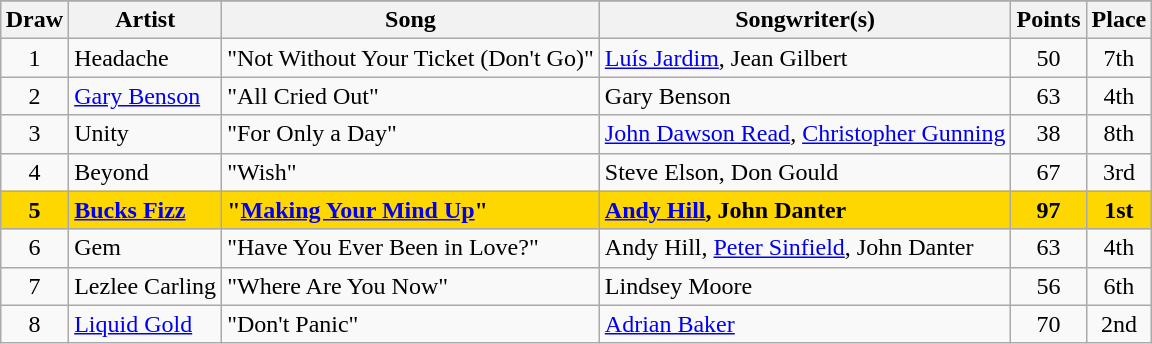<table class="sortable wikitable" style="margin: 1em auto 1em auto; text-align:center">
<tr>
</tr>
<tr>
<th scope="col">Draw</th>
<th scope="col">Artist</th>
<th scope="col">Song</th>
<th scope="col">Songwriter(s)</th>
<th scope="col">Points</th>
<th scope="col">Place</th>
</tr>
<tr>
<td>1</td>
<td align="left">Headache</td>
<td align="left">"Not Without Your Ticket (Don't Go)"</td>
<td align="left"><a href='#'>Luís Jardim</a>, Jean Gilbert</td>
<td>50</td>
<td>7th</td>
</tr>
<tr>
<td>2</td>
<td align="left"><a href='#'>Gary Benson</a></td>
<td align="left">"All Cried Out"</td>
<td align="left">Gary Benson</td>
<td>63</td>
<td>4th</td>
</tr>
<tr>
<td>3</td>
<td align="left">Unity</td>
<td align="left">"For Only a Day"</td>
<td align="left"><a href='#'>John Dawson Read</a>, <a href='#'>Christopher Gunning</a></td>
<td>38</td>
<td>8th</td>
</tr>
<tr>
<td>4</td>
<td align="left">Beyond</td>
<td align="left">"Wish"</td>
<td align="left">Steve Elson, Don Gould</td>
<td>67</td>
<td>3rd</td>
</tr>
<tr style="font-weight:bold; background:gold;">
<td>5</td>
<td align="left"><a href='#'>Bucks Fizz</a></td>
<td align="left">"<a href='#'>Making Your Mind Up</a>"</td>
<td align="left"><a href='#'>Andy Hill</a>, John Danter</td>
<td>97</td>
<td>1st</td>
</tr>
<tr>
<td>6</td>
<td align="left">Gem</td>
<td align="left">"Have You Ever Been in Love?"</td>
<td align="left">Andy Hill, <a href='#'>Peter Sinfield</a>, John Danter</td>
<td>63</td>
<td>4th</td>
</tr>
<tr>
<td>7</td>
<td align="left">Lezlee Carling</td>
<td align="left">"Where Are You Now"</td>
<td align="left">Lindsey Moore</td>
<td>56</td>
<td>6th</td>
</tr>
<tr>
<td>8</td>
<td align="left"><a href='#'>Liquid Gold</a></td>
<td align="left">"Don't Panic"</td>
<td align="left"><a href='#'>Adrian Baker</a></td>
<td>70</td>
<td>2nd</td>
</tr>
</table>
